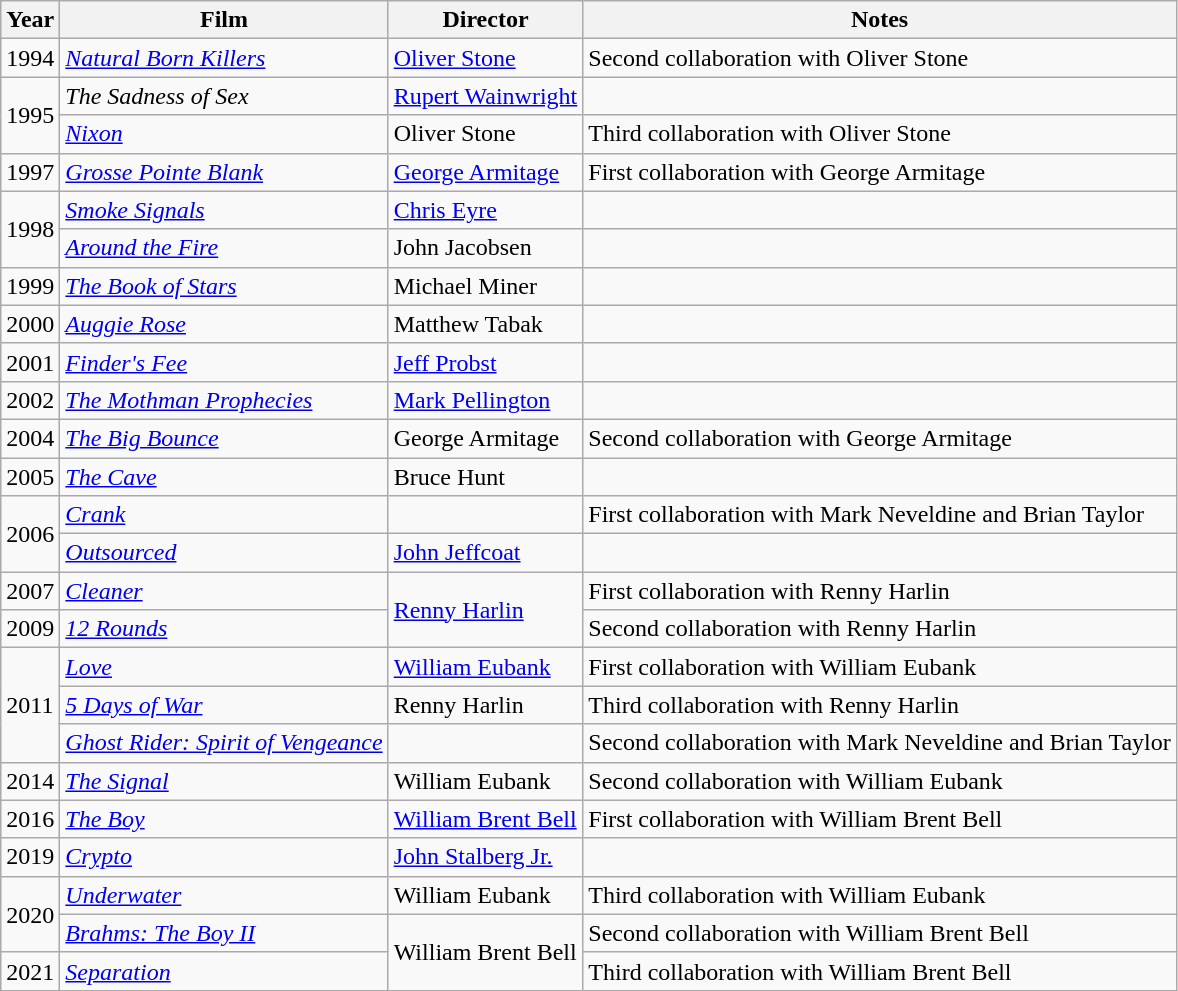<table class="wikitable">
<tr>
<th>Year</th>
<th>Film</th>
<th>Director</th>
<th>Notes</th>
</tr>
<tr>
<td>1994</td>
<td><em><a href='#'>Natural Born Killers</a></em></td>
<td><a href='#'>Oliver Stone</a></td>
<td>Second collaboration with Oliver Stone</td>
</tr>
<tr>
<td rowspan=2>1995</td>
<td><em>The Sadness of Sex</em></td>
<td><a href='#'>Rupert Wainwright</a></td>
<td></td>
</tr>
<tr>
<td><em><a href='#'>Nixon</a></em></td>
<td>Oliver Stone</td>
<td>Third collaboration with Oliver Stone</td>
</tr>
<tr>
<td>1997</td>
<td><em><a href='#'>Grosse Pointe Blank</a></em></td>
<td><a href='#'>George Armitage</a></td>
<td>First collaboration with George Armitage</td>
</tr>
<tr>
<td rowspan=2>1998</td>
<td><em><a href='#'>Smoke Signals</a></em></td>
<td><a href='#'>Chris Eyre</a></td>
<td></td>
</tr>
<tr>
<td><em><a href='#'>Around the Fire</a></em></td>
<td>John Jacobsen</td>
<td></td>
</tr>
<tr>
<td>1999</td>
<td><em><a href='#'>The Book of Stars</a></em></td>
<td>Michael Miner</td>
<td></td>
</tr>
<tr>
<td>2000</td>
<td><em><a href='#'>Auggie Rose</a></em></td>
<td>Matthew Tabak</td>
<td></td>
</tr>
<tr>
<td>2001</td>
<td><em><a href='#'>Finder's Fee</a></em></td>
<td><a href='#'>Jeff Probst</a></td>
<td></td>
</tr>
<tr>
<td>2002</td>
<td><em><a href='#'>The Mothman Prophecies</a></em></td>
<td><a href='#'>Mark Pellington</a></td>
<td></td>
</tr>
<tr>
<td>2004</td>
<td><em><a href='#'>The Big Bounce</a></em></td>
<td>George Armitage</td>
<td>Second collaboration with George Armitage</td>
</tr>
<tr>
<td>2005</td>
<td><em><a href='#'>The Cave</a></em></td>
<td>Bruce Hunt</td>
<td></td>
</tr>
<tr>
<td rowspan=2>2006</td>
<td><em><a href='#'>Crank</a></em></td>
<td></td>
<td>First collaboration with Mark Neveldine and Brian Taylor</td>
</tr>
<tr>
<td><em><a href='#'>Outsourced</a></em></td>
<td><a href='#'>John Jeffcoat</a></td>
<td></td>
</tr>
<tr>
<td>2007</td>
<td><em><a href='#'>Cleaner</a></em></td>
<td rowspan=2><a href='#'>Renny Harlin</a></td>
<td>First collaboration with Renny Harlin</td>
</tr>
<tr>
<td>2009</td>
<td><em><a href='#'>12 Rounds</a></em></td>
<td>Second collaboration with Renny Harlin</td>
</tr>
<tr>
<td rowspan=3>2011</td>
<td><em><a href='#'>Love</a></em></td>
<td><a href='#'>William Eubank</a></td>
<td>First collaboration with William Eubank</td>
</tr>
<tr>
<td><em><a href='#'>5 Days of War</a></em></td>
<td>Renny Harlin</td>
<td>Third collaboration with Renny Harlin</td>
</tr>
<tr>
<td><em><a href='#'>Ghost Rider: Spirit of Vengeance</a></em></td>
<td></td>
<td>Second collaboration with Mark Neveldine and Brian Taylor</td>
</tr>
<tr>
<td>2014</td>
<td><em><a href='#'>The Signal</a></em></td>
<td>William Eubank</td>
<td>Second collaboration with William Eubank</td>
</tr>
<tr>
<td>2016</td>
<td><em><a href='#'>The Boy</a></em></td>
<td><a href='#'>William Brent Bell</a></td>
<td>First collaboration with William Brent Bell</td>
</tr>
<tr>
<td>2019</td>
<td><em><a href='#'>Crypto</a></em></td>
<td><a href='#'>John Stalberg Jr.</a></td>
<td></td>
</tr>
<tr>
<td rowspan=2>2020</td>
<td><em><a href='#'>Underwater</a></em></td>
<td>William Eubank</td>
<td>Third collaboration with William Eubank</td>
</tr>
<tr>
<td><em><a href='#'>Brahms: The Boy II</a></em></td>
<td rowspan=2>William Brent Bell</td>
<td>Second collaboration with William Brent Bell</td>
</tr>
<tr>
<td>2021</td>
<td><em><a href='#'>Separation</a></em></td>
<td>Third collaboration with William Brent Bell</td>
</tr>
</table>
